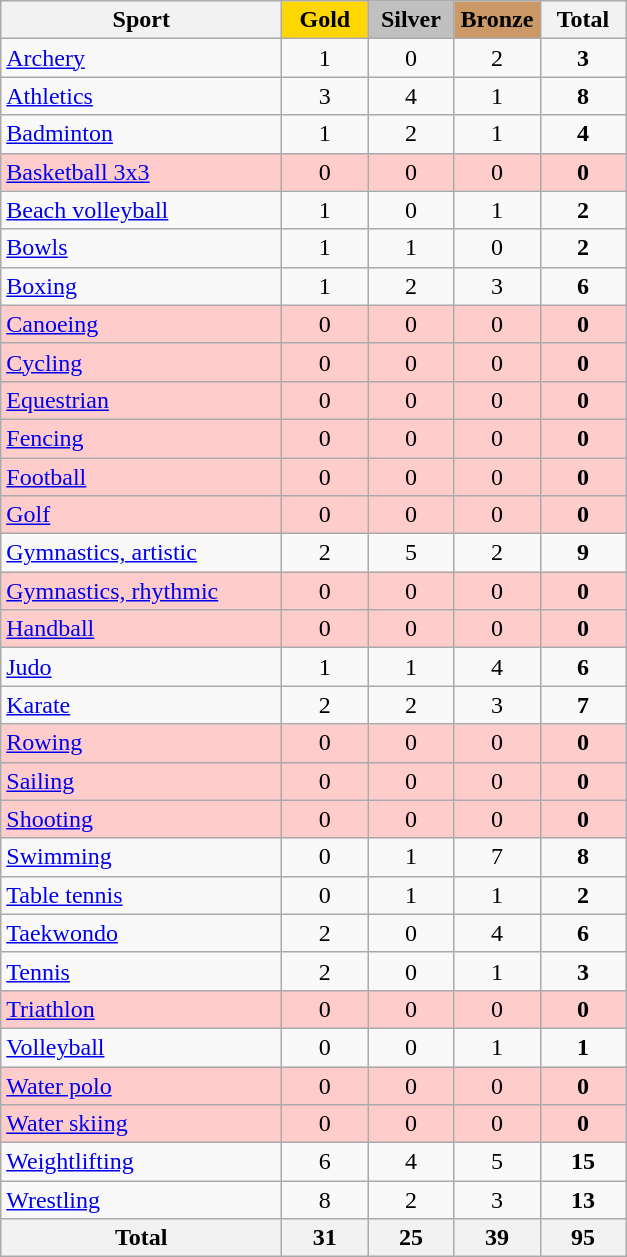<table class="wikitable sortable" style="text-align:center;">
<tr>
<th width=180>Sport</th>
<th scope="col" style="background:gold; width:50px;">Gold</th>
<th scope="col" style="background:silver; width:50px;">Silver</th>
<th scope="col" style="background:#cc9966; width:50px;">Bronze</th>
<th width=50>Total</th>
</tr>
<tr>
<td align=left><a href='#'>Archery</a></td>
<td>1</td>
<td>0</td>
<td>2</td>
<td><strong>3</strong></td>
</tr>
<tr>
<td align=left><a href='#'>Athletics</a></td>
<td>3</td>
<td>4</td>
<td>1</td>
<td><strong>8</strong></td>
</tr>
<tr>
<td align=left><a href='#'>Badminton</a></td>
<td>1</td>
<td>2</td>
<td>1</td>
<td><strong>4</strong></td>
</tr>
<tr bgcolor=#FFCCCC>
<td align=left><a href='#'>Basketball 3x3</a></td>
<td>0</td>
<td>0</td>
<td>0</td>
<td><strong>0</strong></td>
</tr>
<tr>
<td align=left><a href='#'>Beach volleyball</a></td>
<td>1</td>
<td>0</td>
<td>1</td>
<td><strong>2</strong></td>
</tr>
<tr>
<td align=left><a href='#'>Bowls</a></td>
<td>1</td>
<td>1</td>
<td>0</td>
<td><strong>2</strong></td>
</tr>
<tr>
<td align=left><a href='#'>Boxing</a></td>
<td>1</td>
<td>2</td>
<td>3</td>
<td><strong>6</strong></td>
</tr>
<tr bgcolor=#FFCCCC>
<td align=left><a href='#'>Canoeing</a></td>
<td>0</td>
<td>0</td>
<td>0</td>
<td><strong>0</strong></td>
</tr>
<tr bgcolor=#FFCCCC>
<td align=left><a href='#'>Cycling</a></td>
<td>0</td>
<td>0</td>
<td>0</td>
<td><strong>0</strong></td>
</tr>
<tr bgcolor=#FFCCCC>
<td align=left><a href='#'>Equestrian</a></td>
<td>0</td>
<td>0</td>
<td>0</td>
<td><strong>0</strong></td>
</tr>
<tr bgcolor=#FFCCCC>
<td align=left><a href='#'>Fencing</a></td>
<td>0</td>
<td>0</td>
<td>0</td>
<td><strong>0</strong></td>
</tr>
<tr bgcolor=#FFCCCC>
<td align=left><a href='#'>Football</a></td>
<td>0</td>
<td>0</td>
<td>0</td>
<td><strong>0</strong></td>
</tr>
<tr bgcolor=#FFCCCC>
<td align=left><a href='#'>Golf</a></td>
<td>0</td>
<td>0</td>
<td>0</td>
<td><strong>0</strong></td>
</tr>
<tr>
<td align=left><a href='#'>Gymnastics, artistic</a></td>
<td>2</td>
<td>5</td>
<td>2</td>
<td><strong>9</strong></td>
</tr>
<tr bgcolor=#FFCCCC>
<td align=left><a href='#'>Gymnastics, rhythmic</a></td>
<td>0</td>
<td>0</td>
<td>0</td>
<td><strong>0</strong></td>
</tr>
<tr bgcolor=#FFCCCC>
<td align=left><a href='#'>Handball</a></td>
<td>0</td>
<td>0</td>
<td>0</td>
<td><strong>0</strong></td>
</tr>
<tr>
<td align=left><a href='#'>Judo</a></td>
<td>1</td>
<td>1</td>
<td>4</td>
<td><strong>6</strong></td>
</tr>
<tr>
<td align=left><a href='#'>Karate</a></td>
<td>2</td>
<td>2</td>
<td>3</td>
<td><strong>7</strong></td>
</tr>
<tr bgcolor=#FFCCCC>
<td align=left><a href='#'>Rowing</a></td>
<td>0</td>
<td>0</td>
<td>0</td>
<td><strong>0</strong></td>
</tr>
<tr bgcolor=#FFCCCC>
<td align=left><a href='#'>Sailing</a></td>
<td>0</td>
<td>0</td>
<td>0</td>
<td><strong>0</strong></td>
</tr>
<tr bgcolor=#FFCCCC>
<td align=left><a href='#'>Shooting</a></td>
<td>0</td>
<td>0</td>
<td>0</td>
<td><strong>0</strong></td>
</tr>
<tr>
<td align=left><a href='#'>Swimming</a></td>
<td>0</td>
<td>1</td>
<td>7</td>
<td><strong>8</strong></td>
</tr>
<tr>
<td align=left><a href='#'>Table tennis</a></td>
<td>0</td>
<td>1</td>
<td>1</td>
<td><strong>2</strong></td>
</tr>
<tr>
<td align=left><a href='#'>Taekwondo</a></td>
<td>2</td>
<td>0</td>
<td>4</td>
<td><strong>6</strong></td>
</tr>
<tr>
<td align=left><a href='#'>Tennis</a></td>
<td>2</td>
<td>0</td>
<td>1</td>
<td><strong>3</strong></td>
</tr>
<tr bgcolor=#FFCCCC>
<td align=left><a href='#'>Triathlon</a></td>
<td>0</td>
<td>0</td>
<td>0</td>
<td><strong>0</strong></td>
</tr>
<tr>
<td align=left><a href='#'>Volleyball</a></td>
<td>0</td>
<td>0</td>
<td>1</td>
<td><strong>1</strong></td>
</tr>
<tr bgcolor=#FFCCCC>
<td align=left><a href='#'>Water polo</a></td>
<td>0</td>
<td>0</td>
<td>0</td>
<td><strong>0</strong></td>
</tr>
<tr bgcolor=#FFCCCC>
<td align=left><a href='#'>Water skiing</a></td>
<td>0</td>
<td>0</td>
<td>0</td>
<td><strong>0</strong></td>
</tr>
<tr>
<td align=left><a href='#'>Weightlifting</a></td>
<td>6</td>
<td>4</td>
<td>5</td>
<td><strong>15</strong></td>
</tr>
<tr>
<td align=left><a href='#'>Wrestling</a></td>
<td>8</td>
<td>2</td>
<td>3</td>
<td><strong>13</strong></td>
</tr>
<tr>
<th>Total</th>
<th>31</th>
<th>25</th>
<th>39</th>
<th>95</th>
</tr>
</table>
